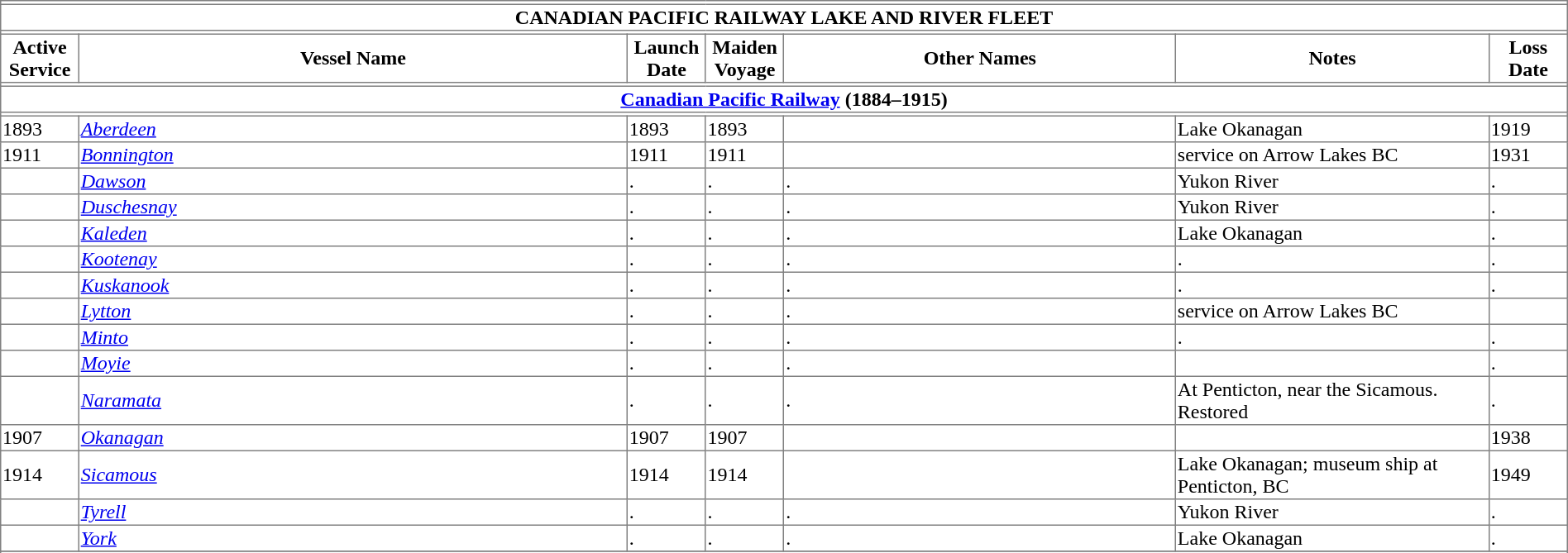<table border=1 style="border-collapse: collapse">
<tr>
<th colspan="7"></th>
</tr>
<tr>
<th colspan="7">CANADIAN PACIFIC RAILWAY LAKE AND RIVER FLEET</th>
</tr>
<tr>
<th colspan="7"></th>
</tr>
<tr>
<th width="5%">Active Service</th>
<th width="35%">Vessel Name</th>
<th width="5%">Launch Date</th>
<th width="5%">Maiden Voyage</th>
<th width="25%">Other Names</th>
<th width="20%">Notes</th>
<th width="5%">Loss Date</th>
</tr>
<tr>
<th colspan="7"></th>
</tr>
<tr>
<th colspan="7"><strong><a href='#'>Canadian Pacific Railway</a></strong> (1884–1915)</th>
</tr>
<tr>
<th colspan="7"></th>
</tr>
<tr>
<td>1893</td>
<td><a href='#'><em>Aberdeen</em></a></td>
<td>1893</td>
<td>1893</td>
<td></td>
<td>Lake Okanagan</td>
<td>1919</td>
</tr>
<tr>
<td>1911</td>
<td><a href='#'><em>Bonnington</em></a></td>
<td>1911</td>
<td>1911</td>
<td></td>
<td>service on Arrow Lakes BC</td>
<td>1931</td>
</tr>
<tr>
<td></td>
<td><a href='#'><em>Dawson</em></a></td>
<td>.</td>
<td>.</td>
<td>.</td>
<td>Yukon River</td>
<td>.</td>
</tr>
<tr>
<td></td>
<td><a href='#'><em>Duschesnay</em></a></td>
<td>.</td>
<td>.</td>
<td>.</td>
<td>Yukon River</td>
<td>.</td>
</tr>
<tr>
<td></td>
<td><a href='#'><em>Kaleden</em></a></td>
<td>.</td>
<td>.</td>
<td>.</td>
<td>Lake Okanagan</td>
<td>.</td>
</tr>
<tr>
<td></td>
<td><a href='#'><em>Kootenay</em></a></td>
<td>.</td>
<td>.</td>
<td>.</td>
<td>.</td>
<td>.</td>
</tr>
<tr>
<td></td>
<td><a href='#'><em>Kuskanook</em></a></td>
<td>.</td>
<td>.</td>
<td>.</td>
<td>.</td>
<td>.</td>
</tr>
<tr>
<td></td>
<td><a href='#'><em>Lytton</em></a></td>
<td>.</td>
<td>.</td>
<td .>.</td>
<td>service on Arrow Lakes BC</td>
</tr>
<tr>
<td></td>
<td><a href='#'><em>Minto</em></a></td>
<td>.</td>
<td>.</td>
<td>.</td>
<td>.</td>
<td>.</td>
</tr>
<tr>
<td></td>
<td><a href='#'><em>Moyie</em></a></td>
<td>.</td>
<td>.</td>
<td>.</td>
<td></td>
<td>.</td>
</tr>
<tr>
<td></td>
<td><a href='#'><em>Naramata</em></a></td>
<td>.</td>
<td>.</td>
<td>.</td>
<td>At Penticton, near the Sicamous.  Restored</td>
<td>.</td>
</tr>
<tr>
<td>1907</td>
<td><a href='#'><em>Okanagan</em></a></td>
<td>1907</td>
<td>1907</td>
<td></td>
<td></td>
<td>1938</td>
</tr>
<tr>
<td>1914</td>
<td><a href='#'><em>Sicamous</em></a></td>
<td>1914</td>
<td>1914</td>
<td></td>
<td>Lake Okanagan; museum ship at Penticton, BC</td>
<td>1949</td>
</tr>
<tr>
<td></td>
<td><a href='#'><em>Tyrell</em></a></td>
<td>.</td>
<td>.</td>
<td>.</td>
<td>Yukon River</td>
<td>.</td>
</tr>
<tr>
<td></td>
<td><a href='#'><em>York</em></a></td>
<td>.</td>
<td>.</td>
<td>.</td>
<td>Lake Okanagan</td>
<td>.</td>
</tr>
<tr>
</tr>
<tr>
</tr>
</table>
